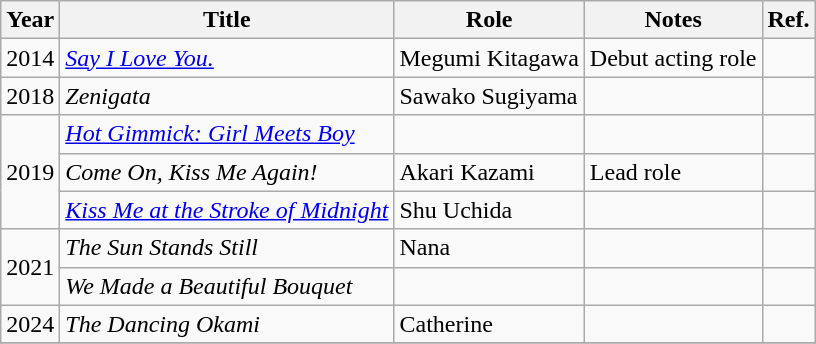<table class="wikitable sortable">
<tr>
<th>Year</th>
<th>Title</th>
<th>Role</th>
<th class="unsortable">Notes</th>
<th class="unsortable">Ref.</th>
</tr>
<tr>
<td>2014</td>
<td><em><a href='#'>Say I Love You.</a></em></td>
<td>Megumi Kitagawa</td>
<td>Debut acting role</td>
<td></td>
</tr>
<tr>
<td>2018</td>
<td><em>Zenigata</em></td>
<td>Sawako Sugiyama</td>
<td></td>
<td></td>
</tr>
<tr>
<td rowspan="3">2019</td>
<td><em><a href='#'>Hot Gimmick: Girl Meets Boy</a></em></td>
<td></td>
<td></td>
<td></td>
</tr>
<tr>
<td><em>Come On, Kiss Me Again!</em></td>
<td>Akari Kazami</td>
<td>Lead role</td>
<td></td>
</tr>
<tr>
<td><em><a href='#'>Kiss Me at the Stroke of Midnight</a></em></td>
<td>Shu Uchida</td>
<td></td>
<td></td>
</tr>
<tr>
<td rowspan="2">2021</td>
<td><em>The Sun Stands Still</em></td>
<td>Nana</td>
<td></td>
<td></td>
</tr>
<tr>
<td><em>We Made a Beautiful Bouquet</em></td>
<td></td>
<td></td>
<td></td>
</tr>
<tr>
<td>2024</td>
<td><em>The Dancing Okami</em></td>
<td>Catherine</td>
<td></td>
<td></td>
</tr>
<tr>
</tr>
</table>
